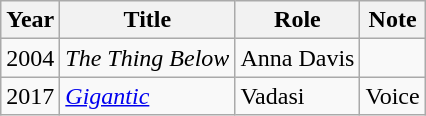<table class="wikitable sortable">
<tr>
<th>Year</th>
<th>Title</th>
<th>Role</th>
<th>Note</th>
</tr>
<tr>
<td>2004</td>
<td><em> The Thing Below</em></td>
<td>Anna Davis</td>
<td></td>
</tr>
<tr>
<td>2017</td>
<td><em><a href='#'>Gigantic</a> </em></td>
<td>Vadasi</td>
<td>Voice</td>
</tr>
</table>
